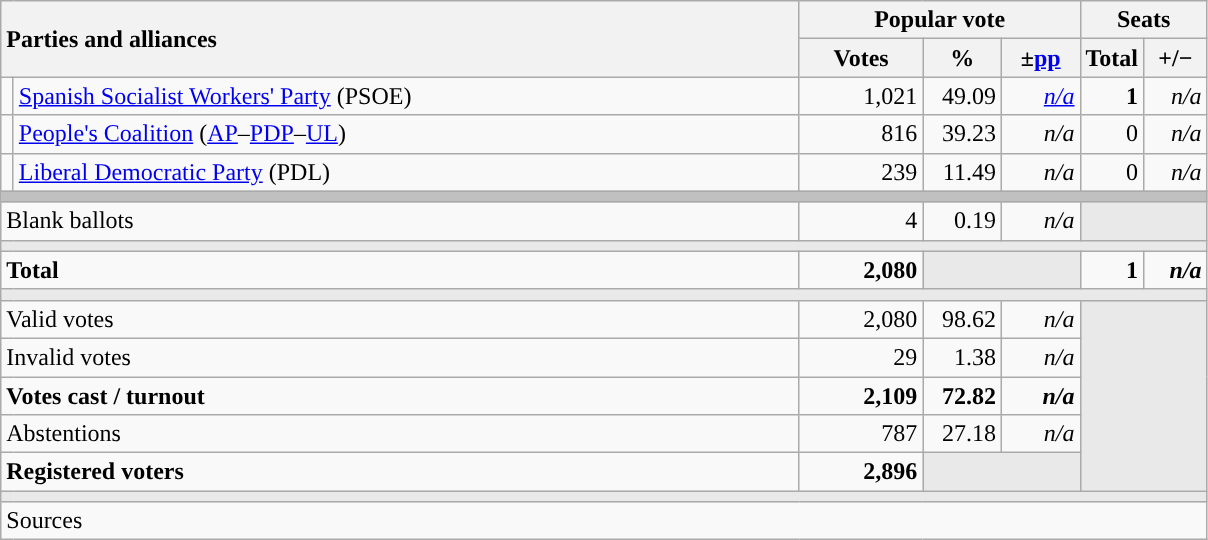<table class="wikitable" style="text-align:right;">
<tr>
<th style="text-align:left;" rowspan="2" colspan="2" width="525">Parties and alliances</th>
<th colspan="3">Popular vote</th>
<th colspan="2">Seats</th>
</tr>
<tr>
<th width="75">Votes</th>
<th width="45">%</th>
<th width="45">±<a href='#'>pp</a></th>
<th width="35">Total</th>
<th width="35">+/−</th>
</tr>
<tr>
<td width="1" style="color:inherit;background:"></td>
<td align="left"><a href='#'>Spanish Socialist Workers' Party</a> (PSOE)</td>
<td>1,021</td>
<td>49.09</td>
<td><em><a href='#'>n/a</a></em></td>
<td><strong>1</strong></td>
<td><em>n/a</em></td>
</tr>
<tr>
<td style="color:inherit;background:"></td>
<td align="left"><a href='#'>People's Coalition</a> (<a href='#'>AP</a>–<a href='#'>PDP</a>–<a href='#'>UL</a>)</td>
<td>816</td>
<td>39.23</td>
<td><em>n/a</em></td>
<td>0</td>
<td><em>n/a</em></td>
</tr>
<tr>
<td style="color:inherit;background:"></td>
<td align="left"><a href='#'>Liberal Democratic Party</a> (PDL)</td>
<td>239</td>
<td>11.49</td>
<td><em>n/a</em></td>
<td>0</td>
<td><em>n/a</em></td>
</tr>
<tr>
<td colspan="7" bgcolor="#C0C0C0"></td>
</tr>
<tr>
<td align="left" colspan="2">Blank ballots</td>
<td>4</td>
<td>0.19</td>
<td><em>n/a</em></td>
<td bgcolor="#E9E9E9" colspan="2"></td>
</tr>
<tr>
<td colspan="7" bgcolor="#E9E9E9"></td>
</tr>
<tr style="font-weight:bold;">
<td align="left" colspan="2">Total</td>
<td>2,080</td>
<td bgcolor="#E9E9E9" colspan="2"></td>
<td>1</td>
<td><em>n/a</em></td>
</tr>
<tr>
<td colspan="7" bgcolor="#E9E9E9"></td>
</tr>
<tr>
<td align="left" colspan="2">Valid votes</td>
<td>2,080</td>
<td>98.62</td>
<td><em>n/a</em></td>
<td bgcolor="#E9E9E9" colspan="2" rowspan="5"></td>
</tr>
<tr>
<td align="left" colspan="2">Invalid votes</td>
<td>29</td>
<td>1.38</td>
<td><em>n/a</em></td>
</tr>
<tr style="font-weight:bold;">
<td align="left" colspan="2">Votes cast / turnout</td>
<td>2,109</td>
<td>72.82</td>
<td><em>n/a</em></td>
</tr>
<tr>
<td align="left" colspan="2">Abstentions</td>
<td>787</td>
<td>27.18</td>
<td><em>n/a</em></td>
</tr>
<tr style="font-weight:bold;">
<td align="left" colspan="2">Registered voters</td>
<td>2,896</td>
<td bgcolor="#E9E9E9" colspan="2"></td>
</tr>
<tr>
<td colspan="7" bgcolor="#E9E9E9"></td>
</tr>
<tr>
<td align="left" colspan="7">Sources</td>
</tr>
</table>
